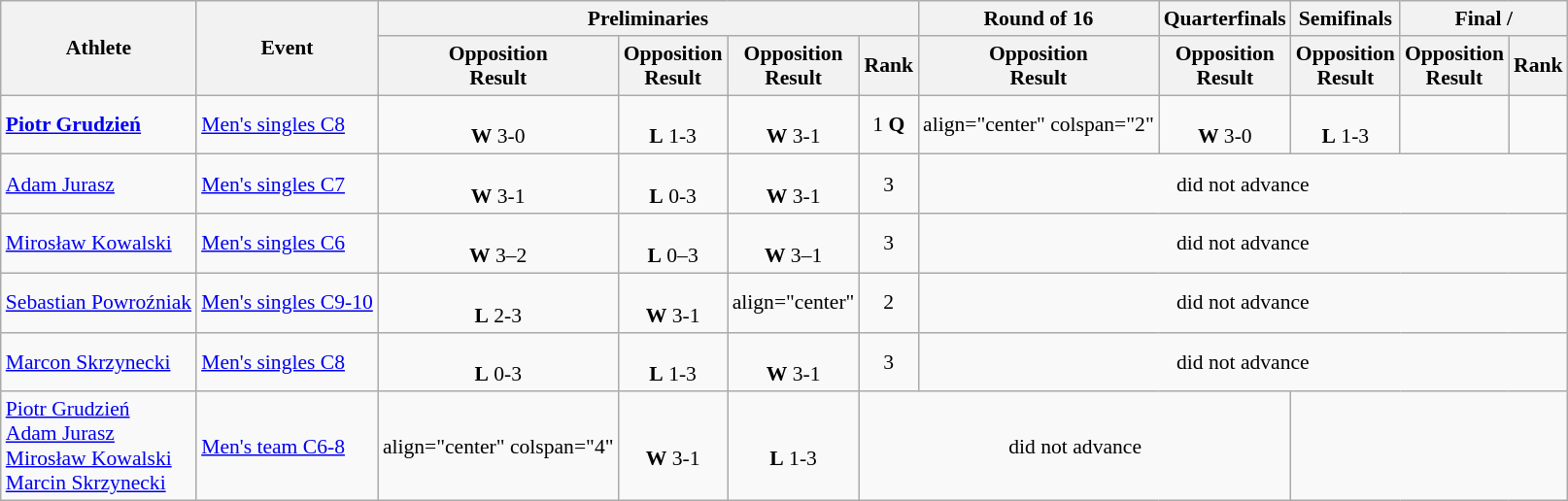<table class=wikitable style="font-size:90%">
<tr>
<th rowspan="2">Athlete</th>
<th rowspan="2">Event</th>
<th colspan="4">Preliminaries</th>
<th>Round of 16</th>
<th>Quarterfinals</th>
<th>Semifinals</th>
<th colspan="2">Final / </th>
</tr>
<tr>
<th>Opposition<br>Result</th>
<th>Opposition<br>Result</th>
<th>Opposition<br>Result</th>
<th>Rank</th>
<th>Opposition<br>Result</th>
<th>Opposition<br>Result</th>
<th>Opposition<br>Result</th>
<th>Opposition<br>Result</th>
<th>Rank</th>
</tr>
<tr>
<td><strong><a href='#'>Piotr Grudzień</a></strong></td>
<td><a href='#'>Men's singles C8</a></td>
<td align="center"><br><strong>W</strong> 3-0</td>
<td align="center"><br><strong>L</strong> 1-3</td>
<td align="center"><br><strong>W</strong> 3-1</td>
<td align="center">1 <strong>Q</strong></td>
<td>align="center" colspan="2" </td>
<td align="center"><br><strong>W</strong> 3-0</td>
<td align="center"><br><strong>L</strong> 1-3</td>
<td align="center"></td>
</tr>
<tr>
<td><a href='#'>Adam Jurasz</a></td>
<td><a href='#'>Men's singles C7</a></td>
<td align="center"><br><strong>W</strong> 3-1</td>
<td align="center"><br><strong>L</strong> 0-3</td>
<td align="center"><br><strong>W</strong> 3-1</td>
<td align="center">3</td>
<td align="center" colspan="5">did not advance</td>
</tr>
<tr>
<td><a href='#'>Mirosław Kowalski</a></td>
<td><a href='#'>Men's singles C6</a></td>
<td align="center"><br><strong>W</strong> 3–2</td>
<td align="center"><br><strong>L</strong> 0–3</td>
<td align="center"><br><strong>W</strong> 3–1</td>
<td align="center">3</td>
<td align="center" colspan="5">did not advance</td>
</tr>
<tr>
<td><a href='#'>Sebastian Powroźniak</a></td>
<td><a href='#'>Men's singles C9-10</a></td>
<td align="center"><br><strong>L</strong> 2-3</td>
<td align="center"><br><strong>W</strong> 3-1</td>
<td>align="center" </td>
<td align="center">2</td>
<td align="center" colspan="5">did not advance</td>
</tr>
<tr>
<td><a href='#'>Marcon Skrzynecki</a></td>
<td><a href='#'>Men's singles C8</a></td>
<td align="center"><br><strong>L</strong> 0-3</td>
<td align="center"><br><strong>L</strong> 1-3</td>
<td align="center"><br><strong>W</strong> 3-1</td>
<td align="center">3</td>
<td align="center" colspan="5">did not advance</td>
</tr>
<tr>
<td><a href='#'>Piotr Grudzień</a><br> <a href='#'>Adam Jurasz</a><br> <a href='#'>Mirosław Kowalski</a><br> <a href='#'>Marcin Skrzynecki</a></td>
<td><a href='#'>Men's team C6-8</a></td>
<td>align="center" colspan="4" </td>
<td align="center"><br><strong>W</strong> 3-1</td>
<td align="center"><br><strong>L</strong> 1-3</td>
<td align="center" colspan="3">did not advance</td>
</tr>
</table>
